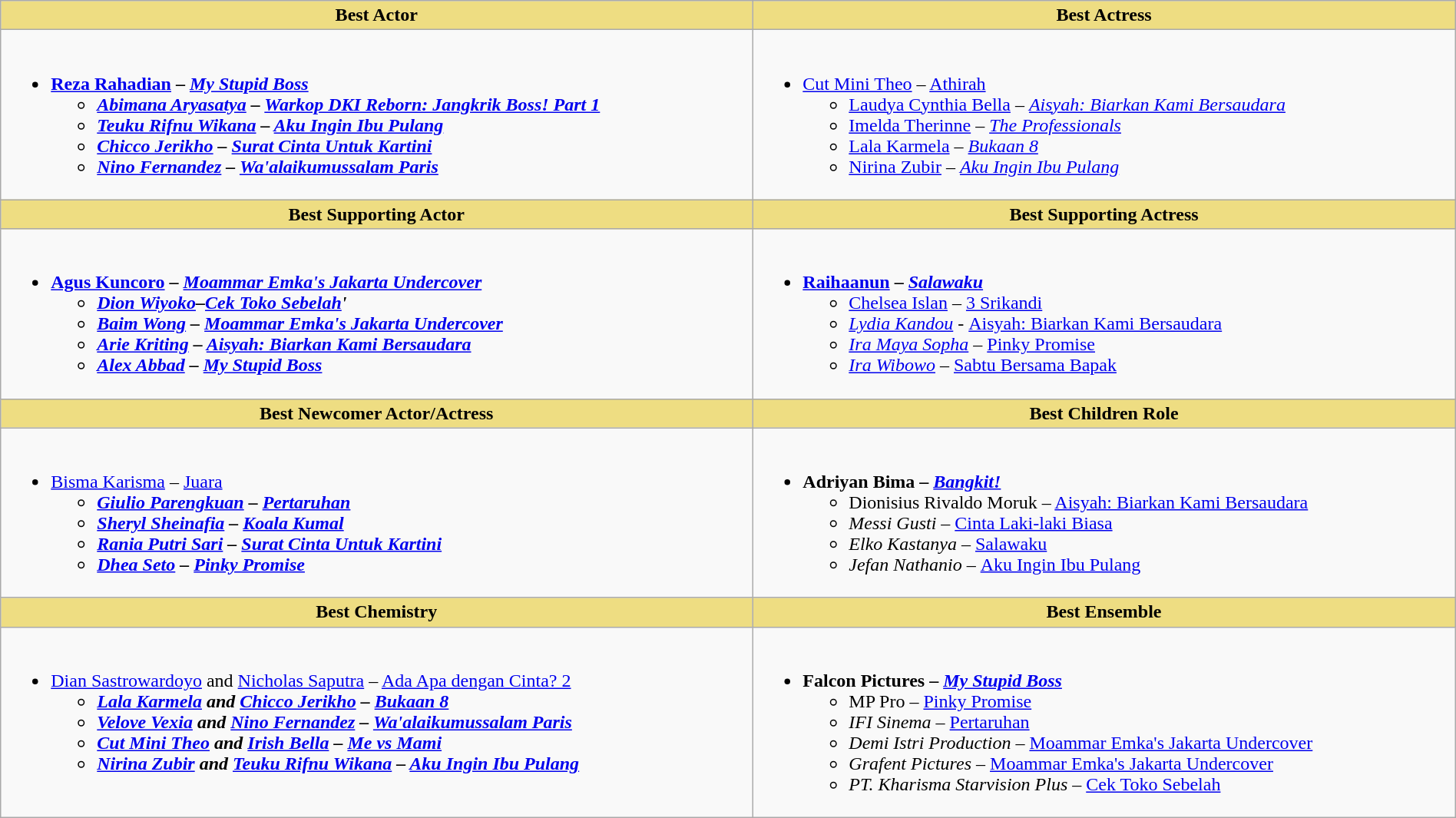<table class="wikitable"width="100%">
<tr>
<th style="background:#EEDD82;" ! style="width="50%"><strong>Best Actor</strong></th>
<th style="background:#EEDD82;" ! style="width="50%"><strong>Best Actress</strong></th>
</tr>
<tr>
<td valign="top"><br><ul><li><strong><a href='#'>Reza Rahadian</a> – <em><a href='#'>My Stupid Boss</a><strong><em><ul><li><a href='#'>Abimana Aryasatya</a> – </em><a href='#'>Warkop DKI Reborn: Jangkrik Boss! Part 1</a><em></li><li><a href='#'>Teuku Rifnu Wikana</a> – </em><a href='#'>Aku Ingin Ibu Pulang</a><em></li><li><a href='#'>Chicco Jerikho</a> – </em><a href='#'>Surat Cinta Untuk Kartini</a><em></li><li><a href='#'>Nino Fernandez</a> – </em><a href='#'>Wa'alaikumussalam Paris</a><em></li></ul></li></ul></td>
<td valign="top"><br><ul><li></strong><a href='#'>Cut Mini Theo</a> – </em><a href='#'>Athirah</a></em></strong><ul><li><a href='#'>Laudya Cynthia Bella</a> – <em><a href='#'>Aisyah: Biarkan Kami Bersaudara</a></em></li><li><a href='#'>Imelda Therinne</a> – <em><a href='#'>The Professionals</a></em></li><li><a href='#'>Lala Karmela</a> – <em><a href='#'>Bukaan 8</a></em></li><li><a href='#'>Nirina Zubir</a> –  <em><a href='#'>Aku Ingin Ibu Pulang</a></em></li></ul></li></ul></td>
</tr>
<tr>
<th style="background:#EEDD82;" ! style="width="50%"><strong>Best Supporting Actor</strong></th>
<th style="background:#EEDD82;" ! style="width="50%"><strong>Best Supporting Actress</strong></th>
</tr>
<tr>
<td valign="top"><br><ul><li><strong><a href='#'>Agus Kuncoro</a> – <em><a href='#'>Moammar Emka's Jakarta Undercover</a><strong><em><ul><li><a href='#'>Dion Wiyoko</a>–</em><a href='#'>Cek Toko Sebelah</a></strong>'</li><li><a href='#'>Baim Wong</a> – <em><a href='#'>Moammar Emka's Jakarta Undercover</a></em></li><li><a href='#'>Arie Kriting</a> – <em><a href='#'>Aisyah: Biarkan Kami Bersaudara</a></em></li><li><a href='#'>Alex Abbad</a> –  <em><a href='#'>My Stupid Boss</a></em></li></ul></li></ul></td>
<td valign="top"><br><ul><li><strong><a href='#'>Raihaanun</a> – <em><a href='#'>Salawaku</a></em></strong><ul><li><a href='#'>Chelsea Islan</a> – </em><a href='#'>3 Srikandi</a><em></li><li><a href='#'>Lydia Kandou</a> - </em><a href='#'>Aisyah: Biarkan Kami Bersaudara</a><em></li><li><a href='#'>Ira Maya Sopha</a> – </em><a href='#'>Pinky Promise</a><em></li><li><a href='#'>Ira Wibowo</a> – </em><a href='#'>Sabtu Bersama Bapak</a><em></li></ul></li></ul></td>
</tr>
<tr>
<th style="background:#EEDD82;" ! style="width="50%"></strong>Best Newcomer Actor/Actress<strong></th>
<th style="background:#EEDD82;" ! style="width="50%"></strong>Best Children Role<strong></th>
</tr>
<tr>
<td valign="top"><br><ul><li></strong><a href='#'>Bisma Karisma</a> – </em><a href='#'>Juara</a><strong><em><ul><li><a href='#'>Giulio Parengkuan</a> – <em><a href='#'>Pertaruhan</a></em></li><li><a href='#'>Sheryl Sheinafia</a> – <em><a href='#'>Koala Kumal</a></em></li><li><a href='#'>Rania Putri Sari</a> – <em><a href='#'>Surat Cinta Untuk Kartini</a></em></li><li><a href='#'>Dhea Seto</a> – <em><a href='#'>Pinky Promise</a></em></li></ul></li></ul></td>
<td valign="top"><br><ul><li><strong>Adriyan Bima –  <em><a href='#'>Bangkit!</a></em></strong><ul><li>Dionisius Rivaldo Moruk – </em><a href='#'>Aisyah: Biarkan Kami Bersaudara</a><em></li><li>Messi Gusti – </em><a href='#'>Cinta Laki-laki Biasa</a><em></li><li>Elko Kastanya – </em><a href='#'>Salawaku</a><em></li><li>Jefan Nathanio – </em><a href='#'>Aku Ingin Ibu Pulang</a><em></li></ul></li></ul></td>
</tr>
<tr>
<th style="background:#EEDD82;" ! style="width="50%"></strong>Best Chemistry<strong></th>
<th style="background:#EEDD82;" ! style="width="50%"></strong>Best Ensemble<strong></th>
</tr>
<tr>
<td valign="top"><br><ul><li></strong><a href='#'>Dian Sastrowardoyo</a> and <a href='#'>Nicholas Saputra</a> –  </em><a href='#'>Ada Apa dengan Cinta? 2</a><strong><em><ul><li><a href='#'>Lala Karmela</a> and <a href='#'>Chicco Jerikho</a> – <em><a href='#'>Bukaan 8</a></em></li><li><a href='#'>Velove Vexia</a> and <a href='#'>Nino Fernandez</a> – <em><a href='#'>Wa'alaikumussalam Paris</a></em></li><li><a href='#'>Cut Mini Theo</a> and <a href='#'>Irish Bella</a> – <em><a href='#'>Me vs Mami</a></em></li><li><a href='#'>Nirina Zubir</a> and  <a href='#'>Teuku Rifnu Wikana</a> – <em><a href='#'>Aku Ingin Ibu Pulang</a></em></li></ul></li></ul></td>
<td valign="top"><br><ul><li><strong>Falcon Pictures – <em><a href='#'>My Stupid Boss</a></em></strong><ul><li>MP Pro – </em><a href='#'>Pinky Promise</a><em></li><li>IFI Sinema – </em><a href='#'>Pertaruhan</a><em></li><li>Demi Istri Production – </em><a href='#'>Moammar Emka's Jakarta Undercover</a><em></li><li>Grafent Pictures – </em><a href='#'>Moammar Emka's Jakarta Undercover</a><em></li><li>PT. Kharisma Starvision Plus – </em><a href='#'>Cek Toko Sebelah</a><em></li></ul></li></ul></td>
</tr>
</table>
